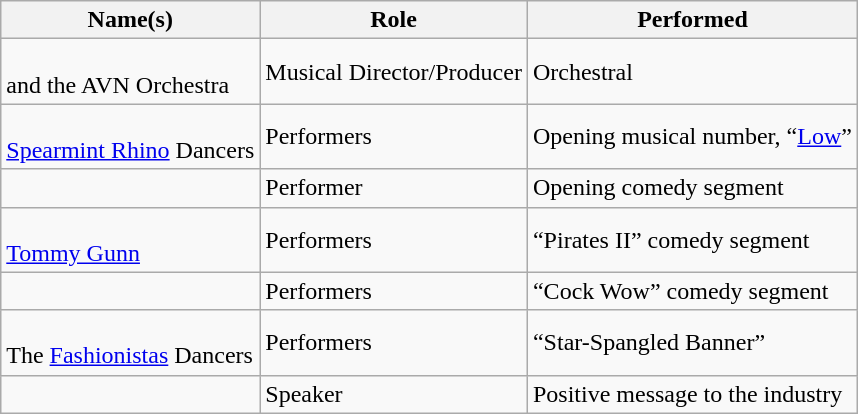<table class="wikitable sortable">
<tr>
<th>Name(s)</th>
<th>Role</th>
<th>Performed</th>
</tr>
<tr>
<td><br>and the AVN Orchestra</td>
<td>Musical Director/Producer</td>
<td>Orchestral</td>
</tr>
<tr>
<td><br><a href='#'>Spearmint Rhino</a> Dancers</td>
<td>Performers</td>
<td>Opening musical number, “<a href='#'>Low</a>”</td>
</tr>
<tr>
<td></td>
<td>Performer</td>
<td>Opening comedy segment</td>
</tr>
<tr>
<td><br><a href='#'>Tommy Gunn</a></td>
<td>Performers</td>
<td>“Pirates II” comedy segment</td>
</tr>
<tr>
<td></td>
<td>Performers</td>
<td>“Cock Wow” comedy segment</td>
</tr>
<tr>
<td><br>The <a href='#'>Fashionistas</a> Dancers</td>
<td>Performers</td>
<td>“Star-Spangled Banner”</td>
</tr>
<tr>
<td></td>
<td>Speaker</td>
<td>Positive message to the industry</td>
</tr>
</table>
